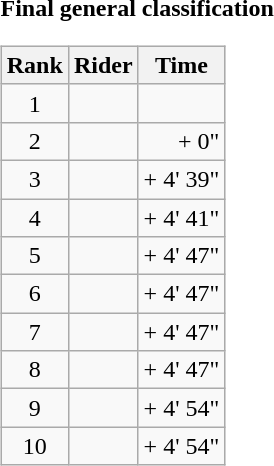<table>
<tr>
<td><strong>Final general classification</strong><br><table class="wikitable">
<tr>
<th scope="col">Rank</th>
<th scope="col">Rider</th>
<th scope="col">Time</th>
</tr>
<tr>
<td style="text-align:center;">1</td>
<td></td>
<td style="text-align:right;"></td>
</tr>
<tr>
<td style="text-align:center;">2</td>
<td></td>
<td style="text-align:right;">+ 0"</td>
</tr>
<tr>
<td style="text-align:center;">3</td>
<td></td>
<td style="text-align:right;">+ 4' 39"</td>
</tr>
<tr>
<td style="text-align:center;">4</td>
<td></td>
<td style="text-align:right;">+ 4' 41"</td>
</tr>
<tr>
<td style="text-align:center;">5</td>
<td></td>
<td style="text-align:right;">+ 4' 47"</td>
</tr>
<tr>
<td style="text-align:center;">6</td>
<td></td>
<td style="text-align:right;">+ 4' 47"</td>
</tr>
<tr>
<td style="text-align:center;">7</td>
<td></td>
<td style="text-align:right;">+ 4' 47"</td>
</tr>
<tr>
<td style="text-align:center;">8</td>
<td></td>
<td style="text-align:right;">+ 4' 47"</td>
</tr>
<tr>
<td style="text-align:center;">9</td>
<td></td>
<td style="text-align:right;">+ 4' 54"</td>
</tr>
<tr>
<td style="text-align:center;">10</td>
<td></td>
<td style="text-align:right;">+ 4' 54"</td>
</tr>
</table>
</td>
</tr>
</table>
